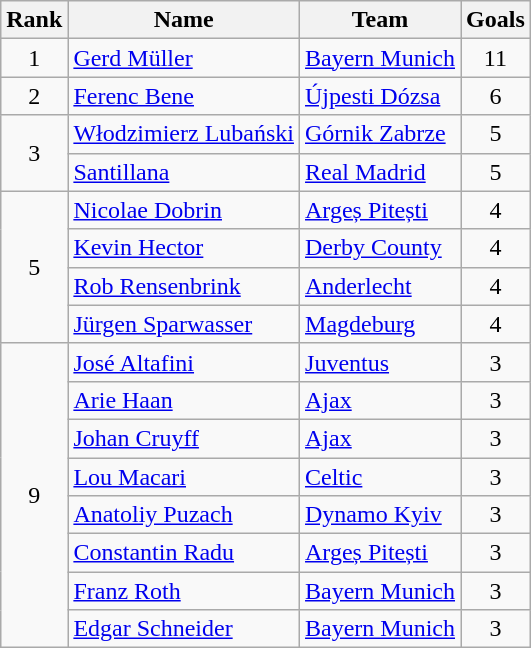<table class="wikitable" style="text-align:center">
<tr>
<th>Rank</th>
<th>Name</th>
<th>Team</th>
<th>Goals</th>
</tr>
<tr>
<td>1</td>
<td align="left"> <a href='#'>Gerd Müller</a></td>
<td align="left"> <a href='#'>Bayern Munich</a></td>
<td>11</td>
</tr>
<tr>
<td>2</td>
<td align="left"> <a href='#'>Ferenc Bene</a></td>
<td align="left"> <a href='#'>Újpesti Dózsa</a></td>
<td>6</td>
</tr>
<tr>
<td rowspan="2">3</td>
<td align="left"> <a href='#'>Włodzimierz Lubański</a></td>
<td align="left"> <a href='#'>Górnik Zabrze</a></td>
<td>5</td>
</tr>
<tr>
<td align="left"> <a href='#'>Santillana</a></td>
<td align="left"> <a href='#'>Real Madrid</a></td>
<td>5</td>
</tr>
<tr>
<td rowspan="4">5</td>
<td align="left"> <a href='#'>Nicolae Dobrin</a></td>
<td align="left"> <a href='#'>Argeș Pitești</a></td>
<td>4</td>
</tr>
<tr>
<td align="left"> <a href='#'>Kevin Hector</a></td>
<td align="left"> <a href='#'>Derby County</a></td>
<td>4</td>
</tr>
<tr>
<td align="left"> <a href='#'>Rob Rensenbrink</a></td>
<td align="left"> <a href='#'>Anderlecht</a></td>
<td>4</td>
</tr>
<tr>
<td align="left"> <a href='#'>Jürgen Sparwasser</a></td>
<td align="left"> <a href='#'>Magdeburg</a></td>
<td>4</td>
</tr>
<tr>
<td rowspan="8">9</td>
<td align="left"> <a href='#'>José Altafini</a></td>
<td align="left"> <a href='#'>Juventus</a></td>
<td>3</td>
</tr>
<tr>
<td align="left"> <a href='#'>Arie Haan</a></td>
<td align="left"> <a href='#'>Ajax</a></td>
<td>3</td>
</tr>
<tr>
<td align="left"> <a href='#'>Johan Cruyff</a></td>
<td align="left"> <a href='#'>Ajax</a></td>
<td>3</td>
</tr>
<tr>
<td align="left"> <a href='#'>Lou Macari</a></td>
<td align="left"> <a href='#'>Celtic</a></td>
<td>3</td>
</tr>
<tr>
<td align="left"> <a href='#'>Anatoliy Puzach</a></td>
<td align="left"> <a href='#'>Dynamo Kyiv</a></td>
<td>3</td>
</tr>
<tr>
<td align="left"> <a href='#'>Constantin Radu</a></td>
<td align="left"> <a href='#'>Argeș Pitești</a></td>
<td>3</td>
</tr>
<tr>
<td align="left"> <a href='#'>Franz Roth</a></td>
<td align="left"> <a href='#'>Bayern Munich</a></td>
<td>3</td>
</tr>
<tr>
<td align="left"> <a href='#'>Edgar Schneider</a></td>
<td align="left"> <a href='#'>Bayern Munich</a></td>
<td>3</td>
</tr>
</table>
